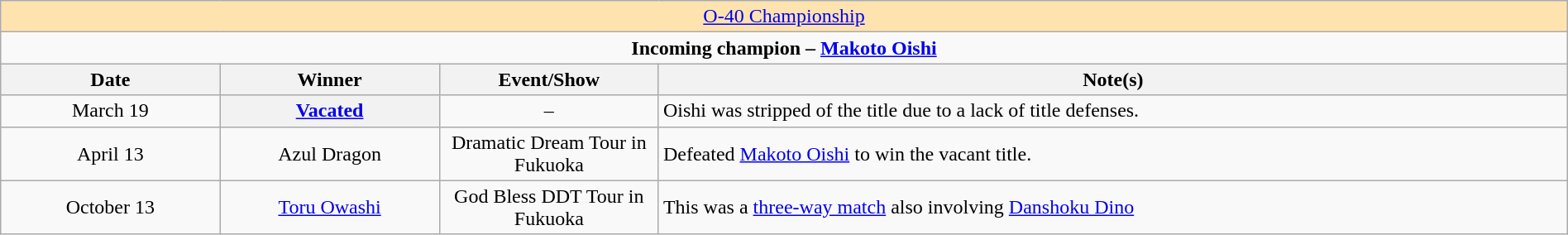<table class="wikitable" style="text-align:center; width:100%;">
<tr style="background:#ffe3af;">
<td colspan="4" style="text-align: center;"><a href='#'>O-40 Championship</a></td>
</tr>
<tr>
<td colspan="4" style="text-align: center;"><strong>Incoming champion – <a href='#'>Makoto Oishi</a></strong></td>
</tr>
<tr>
<th width=14%>Date</th>
<th width=14%>Winner</th>
<th width=14%>Event/Show</th>
<th width=58%>Note(s)</th>
</tr>
<tr>
<td>March 19</td>
<th><a href='#'>Vacated</a></th>
<td>–</td>
<td align=left>Oishi was stripped of the title due to a lack of title defenses.</td>
</tr>
<tr>
<td>April 13<br></td>
<td>Azul Dragon</td>
<td>Dramatic Dream Tour in Fukuoka</td>
<td align=left>Defeated <a href='#'>Makoto Oishi</a> to win the vacant title.</td>
</tr>
<tr>
<td>October 13<br></td>
<td><a href='#'>Toru Owashi</a></td>
<td>God Bless DDT Tour in Fukuoka</td>
<td align=left>This was a <a href='#'>three-way match</a> also involving <a href='#'>Danshoku Dino</a></td>
</tr>
</table>
